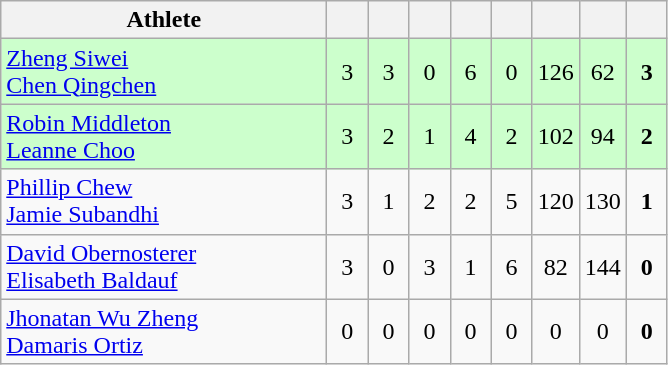<table class=wikitable style="text-align:center">
<tr>
<th width=210>Athlete</th>
<th width=20></th>
<th width=20></th>
<th width=20></th>
<th width=20></th>
<th width=20></th>
<th width=20></th>
<th width=20></th>
<th width=20></th>
</tr>
<tr bgcolor=ccffcc>
<td style="text-align:left"> <a href='#'>Zheng Siwei</a><br> <a href='#'>Chen Qingchen</a></td>
<td>3</td>
<td>3</td>
<td>0</td>
<td>6</td>
<td>0</td>
<td>126</td>
<td>62</td>
<td><strong>3</strong></td>
</tr>
<tr bgcolor=ccffcc>
<td style="text-align:left"> <a href='#'>Robin Middleton</a><br> <a href='#'>Leanne Choo</a></td>
<td>3</td>
<td>2</td>
<td>1</td>
<td>4</td>
<td>2</td>
<td>102</td>
<td>94</td>
<td><strong>2</strong></td>
</tr>
<tr>
<td style="text-align:left"> <a href='#'>Phillip Chew</a><br> <a href='#'>Jamie Subandhi</a></td>
<td>3</td>
<td>1</td>
<td>2</td>
<td>2</td>
<td>5</td>
<td>120</td>
<td>130</td>
<td><strong>1</strong></td>
</tr>
<tr>
<td style="text-align:left"> <a href='#'>David Obernosterer</a><br> <a href='#'>Elisabeth Baldauf</a></td>
<td>3</td>
<td>0</td>
<td>3</td>
<td>1</td>
<td>6</td>
<td>82</td>
<td>144</td>
<td><strong>0</strong></td>
</tr>
<tr>
<td style="text-align:left"> <a href='#'>Jhonatan Wu Zheng</a><br> <a href='#'>Damaris Ortiz</a></td>
<td>0</td>
<td>0</td>
<td>0</td>
<td>0</td>
<td>0</td>
<td>0</td>
<td>0</td>
<td><strong>0</strong></td>
</tr>
</table>
